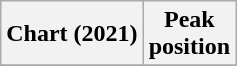<table class="wikitable plainrowheaders" style="text-align:center">
<tr>
<th scope="col">Chart (2021)</th>
<th scope="col">Peak<br>position</th>
</tr>
<tr>
</tr>
</table>
